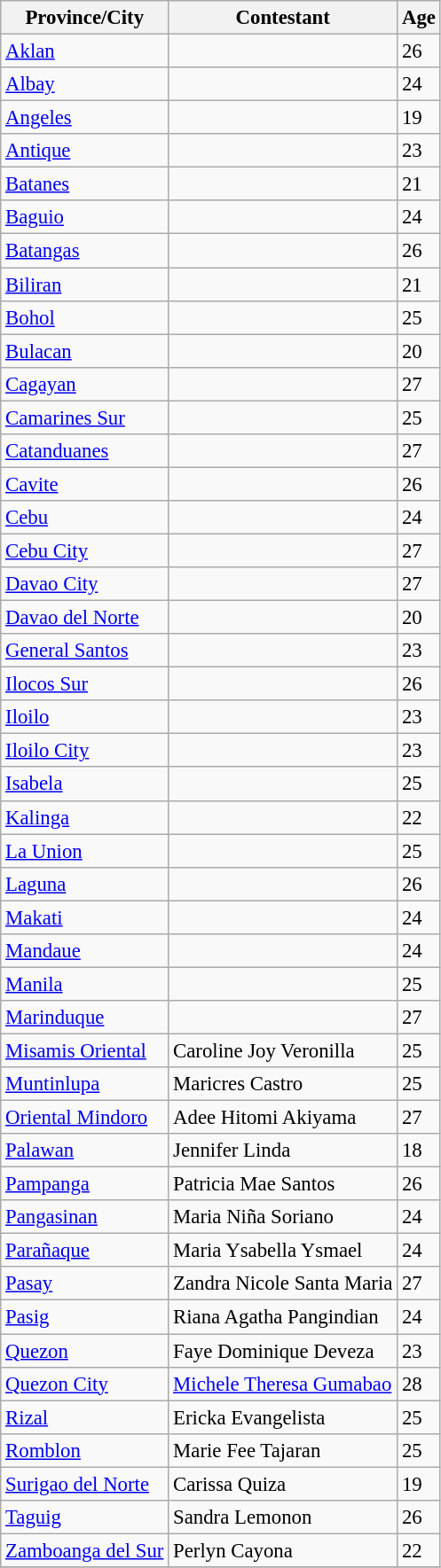<table class="wikitable sortable" style="font-size: 95%;">
<tr>
<th>Province/City</th>
<th>Contestant</th>
<th>Age</th>
</tr>
<tr>
<td><a href='#'>Aklan</a></td>
<td></td>
<td>26</td>
</tr>
<tr>
<td><a href='#'>Albay</a></td>
<td></td>
<td>24</td>
</tr>
<tr>
<td><a href='#'>Angeles</a></td>
<td></td>
<td>19</td>
</tr>
<tr>
<td><a href='#'>Antique</a></td>
<td></td>
<td>23</td>
</tr>
<tr>
<td><a href='#'>Batanes</a></td>
<td></td>
<td>21</td>
</tr>
<tr>
<td><a href='#'>Baguio</a></td>
<td></td>
<td>24</td>
</tr>
<tr>
<td><a href='#'>Batangas</a></td>
<td></td>
<td>26</td>
</tr>
<tr>
<td><a href='#'>Biliran</a></td>
<td></td>
<td>21</td>
</tr>
<tr>
<td><a href='#'>Bohol</a></td>
<td></td>
<td>25</td>
</tr>
<tr>
<td><a href='#'>Bulacan</a></td>
<td></td>
<td>20</td>
</tr>
<tr>
<td><a href='#'>Cagayan</a></td>
<td></td>
<td>27</td>
</tr>
<tr>
<td><a href='#'>Camarines Sur</a></td>
<td></td>
<td>25</td>
</tr>
<tr>
<td><a href='#'>Catanduanes</a></td>
<td></td>
<td>27</td>
</tr>
<tr>
<td><a href='#'>Cavite</a></td>
<td></td>
<td>26</td>
</tr>
<tr>
<td><a href='#'>Cebu</a></td>
<td></td>
<td>24</td>
</tr>
<tr>
<td><a href='#'>Cebu City</a></td>
<td></td>
<td>27</td>
</tr>
<tr>
<td><a href='#'>Davao City</a></td>
<td></td>
<td>27</td>
</tr>
<tr>
<td><a href='#'>Davao del Norte</a></td>
<td></td>
<td>20</td>
</tr>
<tr>
<td><a href='#'>General Santos</a></td>
<td></td>
<td>23</td>
</tr>
<tr>
<td><a href='#'>Ilocos Sur</a></td>
<td></td>
<td>26</td>
</tr>
<tr>
<td><a href='#'>Iloilo</a></td>
<td></td>
<td>23</td>
</tr>
<tr>
<td><a href='#'>Iloilo City</a></td>
<td></td>
<td>23</td>
</tr>
<tr>
<td><a href='#'>Isabela</a></td>
<td></td>
<td>25</td>
</tr>
<tr>
<td><a href='#'>Kalinga</a></td>
<td></td>
<td>22</td>
</tr>
<tr>
<td><a href='#'>La Union</a></td>
<td></td>
<td>25</td>
</tr>
<tr>
<td><a href='#'>Laguna</a></td>
<td></td>
<td>26</td>
</tr>
<tr>
<td><a href='#'>Makati</a></td>
<td></td>
<td>24</td>
</tr>
<tr>
<td><a href='#'>Mandaue</a></td>
<td></td>
<td>24</td>
</tr>
<tr>
<td><a href='#'>Manila</a></td>
<td></td>
<td>25</td>
</tr>
<tr>
<td><a href='#'>Marinduque</a></td>
<td></td>
<td>27</td>
</tr>
<tr>
<td><a href='#'>Misamis Oriental</a></td>
<td>Caroline Joy Veronilla</td>
<td>25</td>
</tr>
<tr>
<td><a href='#'>Muntinlupa</a></td>
<td>Maricres Castro</td>
<td>25</td>
</tr>
<tr>
<td><a href='#'>Oriental Mindoro</a></td>
<td>Adee Hitomi Akiyama</td>
<td>27</td>
</tr>
<tr>
<td><a href='#'>Palawan</a></td>
<td>Jennifer Linda</td>
<td>18</td>
</tr>
<tr>
<td><a href='#'>Pampanga</a></td>
<td>Patricia Mae Santos</td>
<td>26</td>
</tr>
<tr>
<td><a href='#'>Pangasinan</a></td>
<td>Maria Niña Soriano</td>
<td>24</td>
</tr>
<tr>
<td><a href='#'>Parañaque</a></td>
<td>Maria Ysabella Ysmael</td>
<td>24</td>
</tr>
<tr>
<td><a href='#'>Pasay</a></td>
<td>Zandra Nicole Santa Maria</td>
<td>27</td>
</tr>
<tr>
<td><a href='#'>Pasig</a></td>
<td>Riana Agatha Pangindian</td>
<td>24</td>
</tr>
<tr>
<td><a href='#'>Quezon</a></td>
<td>Faye Dominique Deveza</td>
<td>23</td>
</tr>
<tr>
<td><a href='#'>Quezon City</a></td>
<td><a href='#'>Michele Theresa Gumabao</a></td>
<td>28</td>
</tr>
<tr>
<td><a href='#'>Rizal</a></td>
<td>Ericka Evangelista</td>
<td>25</td>
</tr>
<tr>
<td><a href='#'>Romblon</a></td>
<td>Marie Fee Tajaran</td>
<td>25</td>
</tr>
<tr>
<td><a href='#'>Surigao del Norte</a></td>
<td>Carissa Quiza</td>
<td>19</td>
</tr>
<tr>
<td><a href='#'>Taguig</a></td>
<td>Sandra Lemonon</td>
<td>26</td>
</tr>
<tr>
<td><a href='#'>Zamboanga del Sur</a></td>
<td>Perlyn Cayona</td>
<td>22</td>
</tr>
<tr>
</tr>
</table>
